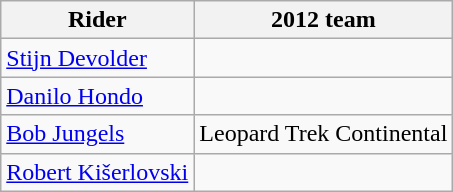<table class="wikitable">
<tr>
<th>Rider</th>
<th>2012 team</th>
</tr>
<tr>
<td><a href='#'>Stijn Devolder</a></td>
<td></td>
</tr>
<tr>
<td><a href='#'>Danilo Hondo</a></td>
<td></td>
</tr>
<tr>
<td><a href='#'>Bob Jungels</a></td>
<td>Leopard Trek Continental</td>
</tr>
<tr>
<td><a href='#'>Robert Kišerlovski</a></td>
<td></td>
</tr>
</table>
